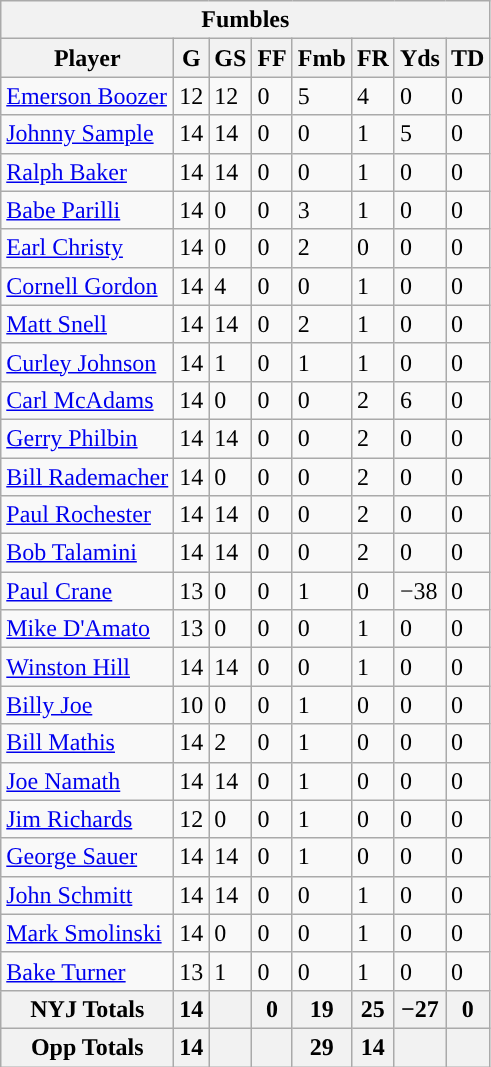<table class="wikitable">
<tr>
<th colspan="8">Fumbles</th>
</tr>
<tr>
<th>Player</th>
<th>G</th>
<th>GS</th>
<th>FF</th>
<th>Fmb</th>
<th>FR</th>
<th>Yds</th>
<th>TD</th>
</tr>
<tr>
<td><a href='#'>Emerson Boozer</a></td>
<td>12</td>
<td>12</td>
<td>0</td>
<td>5</td>
<td>4</td>
<td>0</td>
<td>0</td>
</tr>
<tr>
<td><a href='#'>Johnny Sample</a></td>
<td>14</td>
<td>14</td>
<td>0</td>
<td>0</td>
<td>1</td>
<td>5</td>
<td>0</td>
</tr>
<tr>
<td><a href='#'>Ralph Baker</a></td>
<td>14</td>
<td>14</td>
<td>0</td>
<td>0</td>
<td>1</td>
<td>0</td>
<td>0</td>
</tr>
<tr>
<td><a href='#'>Babe Parilli</a></td>
<td>14</td>
<td>0</td>
<td>0</td>
<td>3</td>
<td>1</td>
<td>0</td>
<td>0</td>
</tr>
<tr>
<td><a href='#'>Earl Christy</a></td>
<td>14</td>
<td>0</td>
<td>0</td>
<td>2</td>
<td>0</td>
<td>0</td>
<td>0</td>
</tr>
<tr>
<td><a href='#'>Cornell Gordon</a></td>
<td>14</td>
<td>4</td>
<td>0</td>
<td>0</td>
<td>1</td>
<td>0</td>
<td>0</td>
</tr>
<tr>
<td><a href='#'>Matt Snell</a></td>
<td>14</td>
<td>14</td>
<td>0</td>
<td>2</td>
<td>1</td>
<td>0</td>
<td>0</td>
</tr>
<tr>
<td><a href='#'>Curley Johnson</a></td>
<td>14</td>
<td>1</td>
<td>0</td>
<td>1</td>
<td>1</td>
<td>0</td>
<td>0</td>
</tr>
<tr>
<td><a href='#'>Carl McAdams</a></td>
<td>14</td>
<td>0</td>
<td>0</td>
<td>0</td>
<td>2</td>
<td>6</td>
<td>0</td>
</tr>
<tr>
<td><a href='#'>Gerry Philbin</a></td>
<td>14</td>
<td>14</td>
<td>0</td>
<td>0</td>
<td>2</td>
<td>0</td>
<td>0</td>
</tr>
<tr>
<td><a href='#'>Bill Rademacher</a></td>
<td>14</td>
<td>0</td>
<td>0</td>
<td>0</td>
<td>2</td>
<td>0</td>
<td>0</td>
</tr>
<tr>
<td><a href='#'>Paul Rochester</a></td>
<td>14</td>
<td>14</td>
<td>0</td>
<td>0</td>
<td>2</td>
<td>0</td>
<td>0</td>
</tr>
<tr>
<td><a href='#'>Bob Talamini</a></td>
<td>14</td>
<td>14</td>
<td>0</td>
<td>0</td>
<td>2</td>
<td>0</td>
<td>0</td>
</tr>
<tr>
<td><a href='#'>Paul Crane</a></td>
<td>13</td>
<td>0</td>
<td>0</td>
<td>1</td>
<td>0</td>
<td>−38</td>
<td>0</td>
</tr>
<tr>
<td><a href='#'>Mike D'Amato</a></td>
<td>13</td>
<td>0</td>
<td>0</td>
<td>0</td>
<td>1</td>
<td>0</td>
<td>0</td>
</tr>
<tr>
<td><a href='#'>Winston Hill</a></td>
<td>14</td>
<td>14</td>
<td>0</td>
<td>0</td>
<td>1</td>
<td>0</td>
<td>0</td>
</tr>
<tr>
<td><a href='#'>Billy Joe</a></td>
<td>10</td>
<td>0</td>
<td>0</td>
<td>1</td>
<td>0</td>
<td>0</td>
<td>0</td>
</tr>
<tr>
<td><a href='#'>Bill Mathis</a></td>
<td>14</td>
<td>2</td>
<td>0</td>
<td>1</td>
<td>0</td>
<td>0</td>
<td>0</td>
</tr>
<tr>
<td><a href='#'>Joe Namath</a></td>
<td>14</td>
<td>14</td>
<td>0</td>
<td>1</td>
<td>0</td>
<td>0</td>
<td>0</td>
</tr>
<tr>
<td><a href='#'>Jim Richards</a></td>
<td>12</td>
<td>0</td>
<td>0</td>
<td>1</td>
<td>0</td>
<td>0</td>
<td>0</td>
</tr>
<tr>
<td><a href='#'>George Sauer</a></td>
<td>14</td>
<td>14</td>
<td>0</td>
<td>1</td>
<td>0</td>
<td>0</td>
<td>0</td>
</tr>
<tr>
<td><a href='#'>John Schmitt</a></td>
<td>14</td>
<td>14</td>
<td>0</td>
<td>0</td>
<td>1</td>
<td>0</td>
<td>0</td>
</tr>
<tr>
<td><a href='#'>Mark Smolinski</a></td>
<td>14</td>
<td>0</td>
<td>0</td>
<td>0</td>
<td>1</td>
<td>0</td>
<td>0</td>
</tr>
<tr>
<td><a href='#'>Bake Turner</a></td>
<td>13</td>
<td>1</td>
<td>0</td>
<td>0</td>
<td>1</td>
<td>0</td>
<td>0</td>
</tr>
<tr>
<th><strong>NYJ Totals</strong></th>
<th>14</th>
<th></th>
<th>0</th>
<th>19</th>
<th>25</th>
<th>−27</th>
<th>0</th>
</tr>
<tr>
<th><strong>Opp Totals</strong></th>
<th>14</th>
<th></th>
<th></th>
<th>29</th>
<th>14</th>
<th></th>
<th></th>
</tr>
</table>
